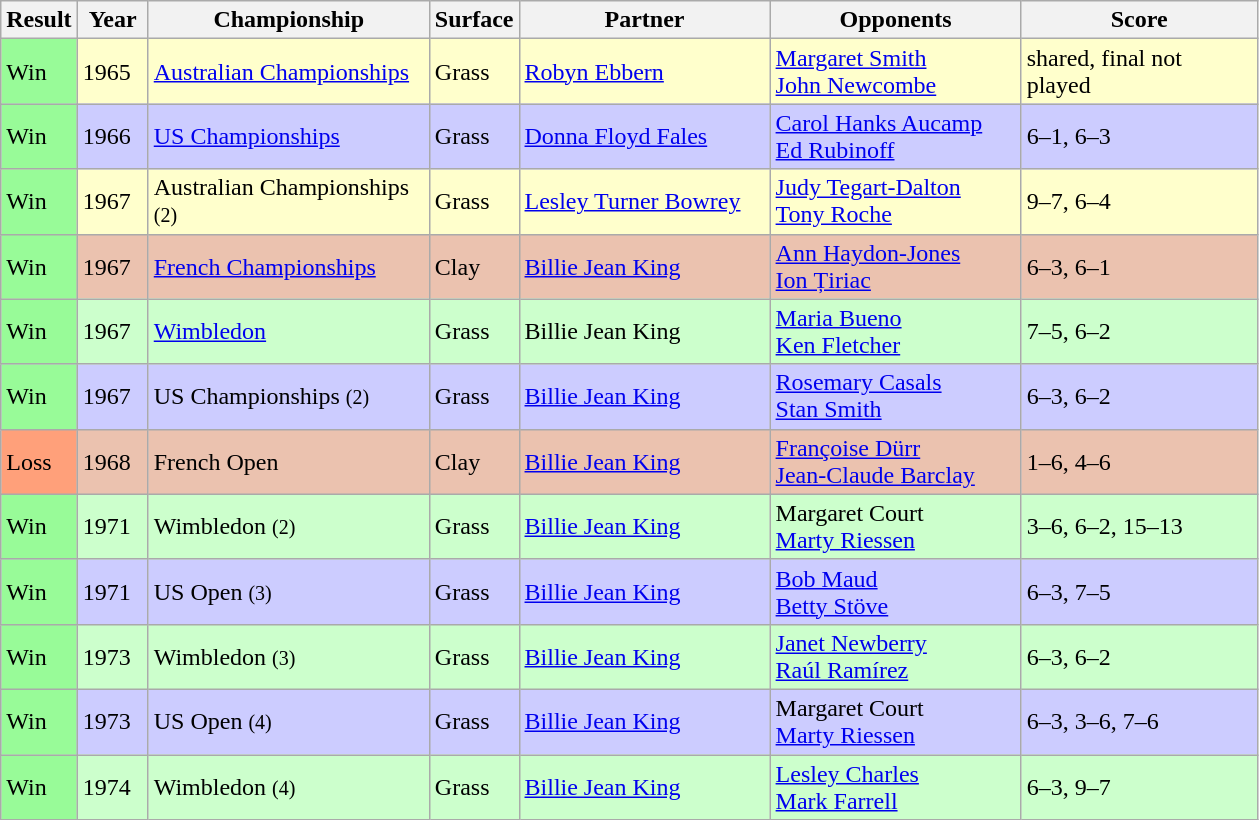<table class="sortable wikitable">
<tr>
<th style="width:40px">Result</th>
<th style="width:40px">Year</th>
<th style="width:180px">Championship</th>
<th style="width:50px">Surface</th>
<th style="width:160px">Partner</th>
<th style="width:160px">Opponents</th>
<th style="width:150px" class="unsortable">Score</th>
</tr>
<tr style="background:#ffc;">
<td style="background:#98fb98;">Win</td>
<td>1965</td>
<td><a href='#'>Australian Championships</a></td>
<td>Grass</td>
<td> <a href='#'>Robyn Ebbern</a></td>
<td> <a href='#'>Margaret Smith</a><br> <a href='#'>John Newcombe</a></td>
<td>shared, final not played</td>
</tr>
<tr style="background:#ccf;">
<td style="background:#98fb98;">Win</td>
<td>1966</td>
<td><a href='#'>US Championships</a></td>
<td>Grass</td>
<td> <a href='#'>Donna Floyd Fales</a></td>
<td> <a href='#'>Carol Hanks Aucamp</a><br> <a href='#'>Ed Rubinoff</a></td>
<td>6–1, 6–3</td>
</tr>
<tr style="background:#ffc;">
<td style="background:#98fb98;">Win</td>
<td>1967</td>
<td>Australian Championships <small>(2)</small></td>
<td>Grass</td>
<td> <a href='#'>Lesley Turner Bowrey</a></td>
<td> <a href='#'>Judy Tegart-Dalton</a><br> <a href='#'>Tony Roche</a></td>
<td>9–7, 6–4</td>
</tr>
<tr style="background:#ebc2af;">
<td style="background:#98fb98;">Win</td>
<td>1967</td>
<td><a href='#'>French Championships</a></td>
<td>Clay</td>
<td> <a href='#'>Billie Jean King</a></td>
<td> <a href='#'>Ann Haydon-Jones</a><br> <a href='#'>Ion Țiriac</a></td>
<td>6–3, 6–1</td>
</tr>
<tr style="background:#cfc;">
<td style="background:#98fb98;">Win</td>
<td>1967</td>
<td><a href='#'>Wimbledon</a></td>
<td>Grass</td>
<td>  Billie Jean King</td>
<td> <a href='#'>Maria Bueno</a><br> <a href='#'>Ken Fletcher</a></td>
<td>7–5, 6–2</td>
</tr>
<tr style="background:#ccf;">
<td style="background:#98fb98;">Win</td>
<td>1967</td>
<td>US Championships <small>(2)</small></td>
<td>Grass</td>
<td>  <a href='#'>Billie Jean King</a></td>
<td> <a href='#'>Rosemary Casals</a><br> <a href='#'>Stan Smith</a></td>
<td>6–3, 6–2</td>
</tr>
<tr style="background:#ebc2af;">
<td style="background:#ffa07a;">Loss</td>
<td>1968</td>
<td>French Open</td>
<td>Clay</td>
<td> <a href='#'>Billie Jean King</a></td>
<td> <a href='#'>Françoise Dürr</a><br> <a href='#'>Jean-Claude Barclay</a></td>
<td>1–6, 4–6</td>
</tr>
<tr style="background:#cfc;">
<td style="background:#98fb98;">Win</td>
<td>1971</td>
<td>Wimbledon <small>(2)</small></td>
<td>Grass</td>
<td> <a href='#'>Billie Jean King</a></td>
<td> Margaret Court<br> <a href='#'>Marty Riessen</a></td>
<td>3–6, 6–2, 15–13</td>
</tr>
<tr style="background:#ccf;">
<td style="background:#98fb98;">Win</td>
<td>1971</td>
<td>US Open <small>(3)</small></td>
<td>Grass</td>
<td> <a href='#'>Billie Jean King</a></td>
<td> <a href='#'>Bob Maud</a><br> <a href='#'>Betty Stöve</a></td>
<td>6–3, 7–5</td>
</tr>
<tr style="background:#cfc;">
<td style="background:#98fb98;">Win</td>
<td>1973</td>
<td>Wimbledon <small>(3)</small></td>
<td>Grass</td>
<td> <a href='#'>Billie Jean King</a></td>
<td> <a href='#'>Janet Newberry</a><br> <a href='#'>Raúl Ramírez</a></td>
<td>6–3, 6–2</td>
</tr>
<tr style="background:#ccf;">
<td style="background:#98fb98;">Win</td>
<td>1973</td>
<td>US Open <small>(4)</small></td>
<td>Grass</td>
<td> <a href='#'>Billie Jean King</a></td>
<td> Margaret Court<br> <a href='#'>Marty Riessen</a></td>
<td>6–3, 3–6, 7–6</td>
</tr>
<tr style="background:#cfc;">
<td style="background:#98fb98;">Win</td>
<td>1974</td>
<td>Wimbledon <small>(4)</small></td>
<td>Grass</td>
<td> <a href='#'>Billie Jean King</a></td>
<td> <a href='#'>Lesley Charles</a><br> <a href='#'>Mark Farrell</a></td>
<td>6–3, 9–7</td>
</tr>
</table>
